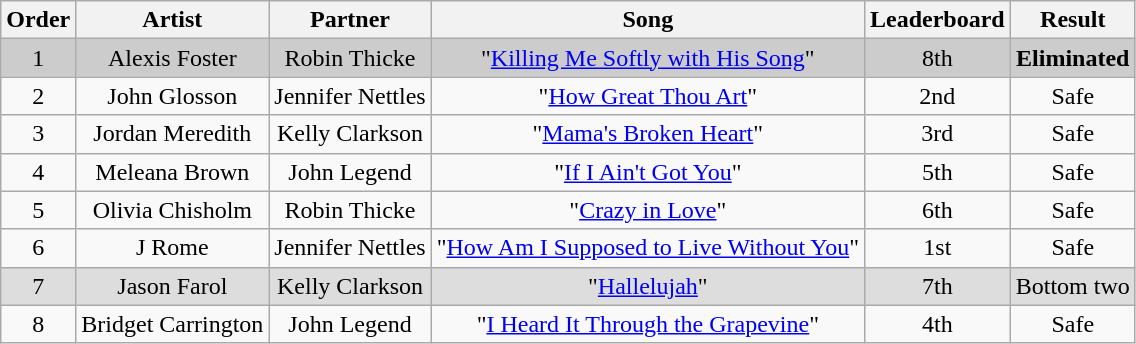<table class="wikitable sortable" style="text-align:center">
<tr>
<th>Order</th>
<th>Artist</th>
<th>Partner</th>
<th>Song</th>
<th>Leaderboard</th>
<th>Result</th>
</tr>
<tr style="background:#ccc;">
<td>1</td>
<td>Alexis Foster</td>
<td>Robin Thicke</td>
<td>"<a href='#'>Killing Me Softly with His Song</a>"</td>
<td>8th</td>
<td><strong>Eliminated</strong></td>
</tr>
<tr>
<td>2</td>
<td>John Glosson</td>
<td>Jennifer Nettles</td>
<td>"<a href='#'>How Great Thou Art</a>"</td>
<td>2nd</td>
<td>Safe</td>
</tr>
<tr>
<td>3</td>
<td>Jordan Meredith</td>
<td>Kelly Clarkson</td>
<td>"<a href='#'>Mama's Broken Heart</a>"</td>
<td>3rd</td>
<td>Safe</td>
</tr>
<tr>
<td>4</td>
<td>Meleana Brown</td>
<td>John Legend</td>
<td>"<a href='#'>If I Ain't Got You</a>"</td>
<td>5th</td>
<td>Safe</td>
</tr>
<tr>
<td>5</td>
<td>Olivia Chisholm</td>
<td>Robin Thicke</td>
<td>"<a href='#'>Crazy in Love</a>"</td>
<td>6th</td>
<td>Safe</td>
</tr>
<tr>
<td>6</td>
<td>J Rome</td>
<td>Jennifer Nettles</td>
<td>"<a href='#'>How Am I Supposed to Live Without You</a>"</td>
<td>1st</td>
<td>Safe</td>
</tr>
<tr style="background:#ddd;">
<td>7</td>
<td>Jason Farol</td>
<td>Kelly Clarkson</td>
<td>"<a href='#'>Hallelujah</a>"</td>
<td>7th</td>
<td>Bottom two</td>
</tr>
<tr>
<td>8</td>
<td>Bridget Carrington</td>
<td>John Legend</td>
<td>"<a href='#'>I Heard It Through the Grapevine</a>"</td>
<td>4th</td>
<td>Safe</td>
</tr>
</table>
